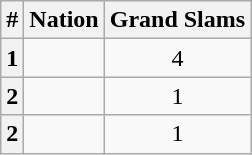<table class="wikitable sortable" style="text-align: center;">
<tr>
<th>#</th>
<th>Nation</th>
<th>Grand Slams</th>
</tr>
<tr>
<th>1</th>
<td></td>
<td>4</td>
</tr>
<tr>
<th>2</th>
<td></td>
<td>1</td>
</tr>
<tr>
<th>2</th>
<td></td>
<td>1</td>
</tr>
</table>
